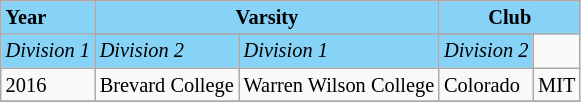<table class="wikitable" style="font-size:85%;">
<tr ! style="background-color: #87D3F8;">
<td rowspan=2><strong>Year</strong></td>
<td colspan=2 align=center><strong>Varsity</strong></td>
<td colspan=2 align=center><strong>Club</strong></td>
</tr>
<tr --->
</tr>
<tr ! style="background-color: #87D3F8;">
<td><em>Division 1</em></td>
<td><em>Division 2</em></td>
<td><em>Division 1</em></td>
<td><em>Division 2</em></td>
</tr>
<tr --->
<td>2016</td>
<td>Brevard College</td>
<td>Warren Wilson College</td>
<td>Colorado</td>
<td>MIT</td>
</tr>
<tr --->
</tr>
</table>
